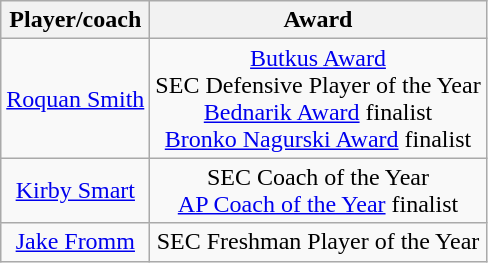<table class="wikitable" style="text-align: center">
<tr align=center>
<th style=>Player/coach</th>
<th style=>Award</th>
</tr>
<tr>
<td><a href='#'>Roquan Smith</a></td>
<td><a href='#'>Butkus Award</a> <br> SEC Defensive Player of the Year <br> <a href='#'>Bednarik Award</a> finalist <br> <a href='#'>Bronko Nagurski Award</a> finalist <br></td>
</tr>
<tr>
<td><a href='#'>Kirby Smart</a></td>
<td>SEC Coach of the Year <br> <a href='#'>AP Coach of the Year</a> finalist</td>
</tr>
<tr>
<td><a href='#'>Jake Fromm</a></td>
<td>SEC Freshman Player of the Year</td>
</tr>
</table>
